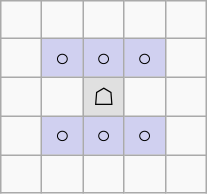<table border="1" class="wikitable">
<tr align=center>
<td width="20"> </td>
<td width="20"> </td>
<td width="20"> </td>
<td width="20"> </td>
<td width="20"> </td>
</tr>
<tr align=center>
<td> </td>
<td style="background:#d0d0f0;">○</td>
<td style="background:#d0d0f0;">○</td>
<td style="background:#d0d0f0;">○</td>
<td> </td>
</tr>
<tr align=center>
<td> </td>
<td> </td>
<td style="background:#e0e0e0;">☖</td>
<td> </td>
<td> </td>
</tr>
<tr align=center>
<td> </td>
<td style="background:#d0d0f0;">○</td>
<td style="background:#d0d0f0;">○</td>
<td style="background:#d0d0f0;">○</td>
<td> </td>
</tr>
<tr align=center>
<td> </td>
<td> </td>
<td> </td>
<td> </td>
<td> </td>
</tr>
</table>
